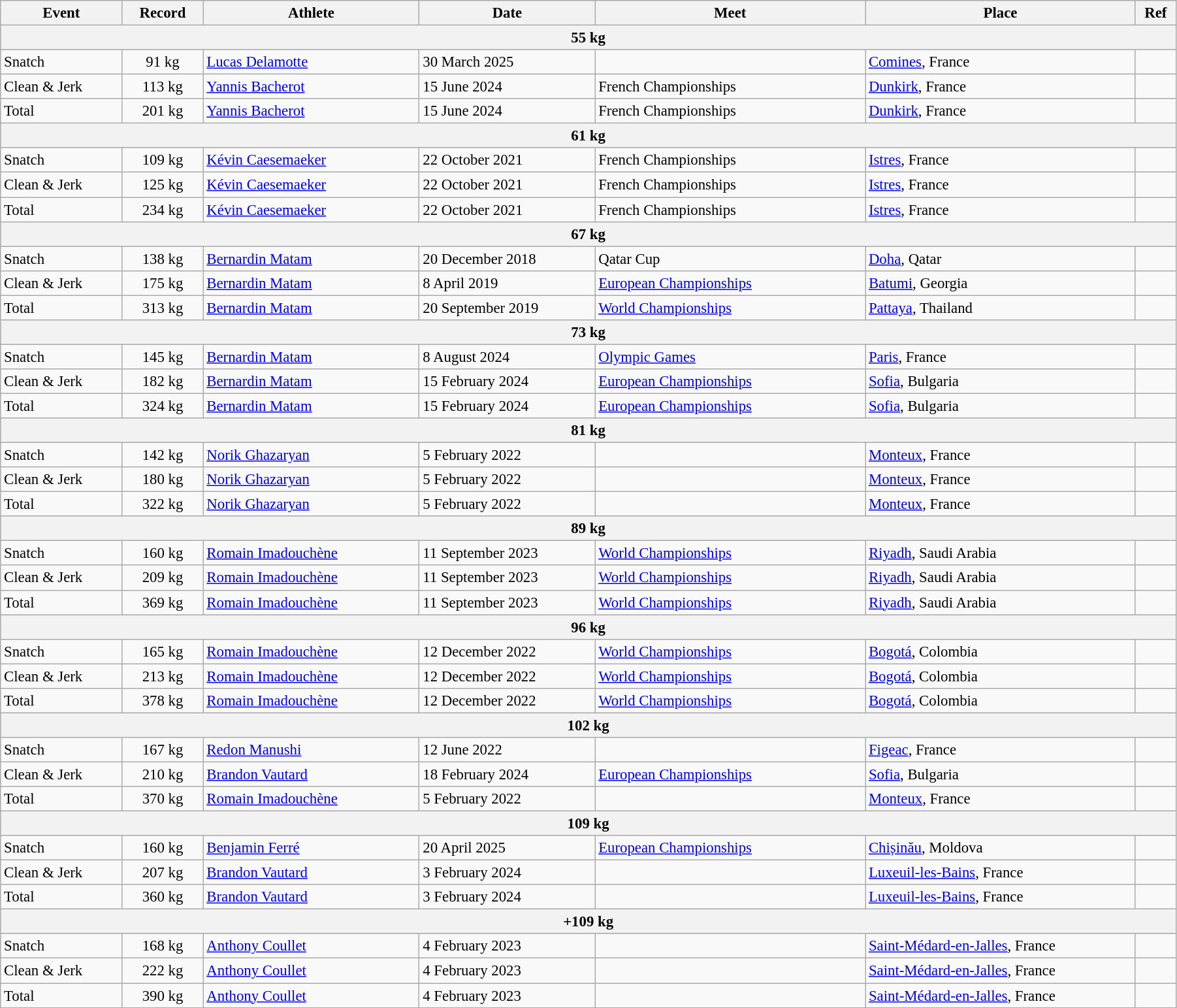<table class="wikitable" style="font-size:95%; width: 95%;">
<tr>
<th width=9%>Event</th>
<th width=6%>Record</th>
<th width=16%>Athlete</th>
<th width=13%>Date</th>
<th width=20%>Meet</th>
<th width=20%>Place</th>
<th width=3%>Ref</th>
</tr>
<tr bgcolor="#DDDDDD">
<th colspan="7">55 kg</th>
</tr>
<tr>
<td>Snatch</td>
<td align=center>91 kg</td>
<td><a href='#'>Lucas Delamotte</a></td>
<td>30 March 2025</td>
<td></td>
<td><a href='#'>Comines</a>, France</td>
<td></td>
</tr>
<tr>
<td>Clean & Jerk</td>
<td align=center>113 kg</td>
<td><a href='#'>Yannis Bacherot</a></td>
<td>15 June 2024</td>
<td>French Championships</td>
<td><a href='#'>Dunkirk</a>, France</td>
<td></td>
</tr>
<tr>
<td>Total</td>
<td align=center>201 kg</td>
<td><a href='#'>Yannis Bacherot</a></td>
<td>15 June 2024</td>
<td>French Championships</td>
<td><a href='#'>Dunkirk</a>, France</td>
<td></td>
</tr>
<tr bgcolor="#DDDDDD">
<th colspan="7">61 kg</th>
</tr>
<tr>
<td>Snatch</td>
<td align=center>109 kg</td>
<td><a href='#'>Kévin Caesemaeker</a></td>
<td>22 October 2021</td>
<td>French Championships</td>
<td><a href='#'>Istres</a>, France</td>
<td></td>
</tr>
<tr>
<td>Clean & Jerk</td>
<td align=center>125 kg</td>
<td><a href='#'>Kévin Caesemaeker</a></td>
<td>22 October 2021</td>
<td>French Championships</td>
<td><a href='#'>Istres</a>, France</td>
<td></td>
</tr>
<tr>
<td>Total</td>
<td align=center>234 kg</td>
<td><a href='#'>Kévin Caesemaeker</a></td>
<td>22 October 2021</td>
<td>French Championships</td>
<td><a href='#'>Istres</a>, France</td>
<td></td>
</tr>
<tr bgcolor="#DDDDDD">
<th colspan="7">67 kg</th>
</tr>
<tr>
<td>Snatch</td>
<td align=center>138 kg</td>
<td><a href='#'>Bernardin Matam</a></td>
<td>20 December 2018</td>
<td>Qatar Cup</td>
<td><a href='#'>Doha</a>, Qatar</td>
<td></td>
</tr>
<tr>
<td>Clean & Jerk</td>
<td align=center>175 kg</td>
<td><a href='#'>Bernardin Matam</a></td>
<td>8 April 2019</td>
<td><a href='#'>European Championships</a></td>
<td><a href='#'>Batumi</a>, Georgia</td>
<td></td>
</tr>
<tr>
<td>Total</td>
<td align=center>313 kg</td>
<td><a href='#'>Bernardin Matam</a></td>
<td>20 September 2019</td>
<td><a href='#'>World Championships</a></td>
<td><a href='#'>Pattaya</a>, Thailand</td>
<td></td>
</tr>
<tr bgcolor="#DDDDDD">
<th colspan="7">73 kg</th>
</tr>
<tr>
<td>Snatch</td>
<td align=center>145 kg</td>
<td><a href='#'>Bernardin Matam</a></td>
<td>8 August 2024</td>
<td><a href='#'>Olympic Games</a></td>
<td><a href='#'>Paris</a>, France</td>
<td></td>
</tr>
<tr>
<td>Clean & Jerk</td>
<td align=center>182 kg</td>
<td><a href='#'>Bernardin Matam</a></td>
<td>15 February 2024</td>
<td><a href='#'>European Championships</a></td>
<td><a href='#'>Sofia</a>, Bulgaria</td>
<td></td>
</tr>
<tr>
<td>Total</td>
<td align=center>324 kg</td>
<td><a href='#'>Bernardin Matam</a></td>
<td>15 February 2024</td>
<td><a href='#'>European Championships</a></td>
<td><a href='#'>Sofia</a>, Bulgaria</td>
<td></td>
</tr>
<tr bgcolor="#DDDDDD">
<th colspan="7">81 kg</th>
</tr>
<tr>
<td>Snatch</td>
<td align=center>142 kg</td>
<td><a href='#'>Norik Ghazaryan</a></td>
<td>5 February 2022</td>
<td></td>
<td><a href='#'>Monteux</a>, France</td>
<td></td>
</tr>
<tr>
<td>Clean & Jerk</td>
<td align=center>180 kg</td>
<td><a href='#'>Norik Ghazaryan</a></td>
<td>5 February 2022</td>
<td></td>
<td><a href='#'>Monteux</a>, France</td>
<td></td>
</tr>
<tr>
<td>Total</td>
<td align=center>322 kg</td>
<td><a href='#'>Norik Ghazaryan</a></td>
<td>5 February 2022</td>
<td></td>
<td><a href='#'>Monteux</a>, France</td>
<td></td>
</tr>
<tr bgcolor="#DDDDDD">
<th colspan="7">89 kg</th>
</tr>
<tr>
<td>Snatch</td>
<td align=center>160 kg</td>
<td><a href='#'>Romain Imadouchène</a></td>
<td>11 September 2023</td>
<td><a href='#'>World Championships</a></td>
<td><a href='#'>Riyadh</a>, Saudi Arabia</td>
<td></td>
</tr>
<tr>
<td>Clean & Jerk</td>
<td align=center>209 kg</td>
<td><a href='#'>Romain Imadouchène</a></td>
<td>11 September 2023</td>
<td><a href='#'>World Championships</a></td>
<td><a href='#'>Riyadh</a>, Saudi Arabia</td>
<td></td>
</tr>
<tr>
<td>Total</td>
<td align=center>369 kg</td>
<td><a href='#'>Romain Imadouchène</a></td>
<td>11 September 2023</td>
<td><a href='#'>World Championships</a></td>
<td><a href='#'>Riyadh</a>, Saudi Arabia</td>
<td></td>
</tr>
<tr bgcolor="#DDDDDD">
<th colspan=7>96 kg</th>
</tr>
<tr>
<td>Snatch</td>
<td align=center>165 kg</td>
<td><a href='#'>Romain Imadouchène</a></td>
<td>12 December 2022</td>
<td><a href='#'>World Championships</a></td>
<td><a href='#'>Bogotá</a>, Colombia</td>
<td></td>
</tr>
<tr>
<td>Clean & Jerk</td>
<td align=center>213 kg</td>
<td><a href='#'>Romain Imadouchène</a></td>
<td>12 December 2022</td>
<td><a href='#'>World Championships</a></td>
<td><a href='#'>Bogotá</a>, Colombia</td>
<td></td>
</tr>
<tr>
<td>Total</td>
<td align=center>378 kg</td>
<td><a href='#'>Romain Imadouchène</a></td>
<td>12 December 2022</td>
<td><a href='#'>World Championships</a></td>
<td><a href='#'>Bogotá</a>, Colombia</td>
<td></td>
</tr>
<tr bgcolor="#DDDDDD">
<th colspan="7">102 kg</th>
</tr>
<tr>
<td>Snatch</td>
<td align=center>167 kg</td>
<td><a href='#'>Redon Manushi</a></td>
<td>12 June 2022</td>
<td></td>
<td><a href='#'>Figeac</a>, France</td>
<td></td>
</tr>
<tr>
<td>Clean & Jerk</td>
<td align=center>210 kg</td>
<td><a href='#'>Brandon Vautard</a></td>
<td>18 February 2024</td>
<td><a href='#'>European Championships</a></td>
<td><a href='#'>Sofia</a>, Bulgaria</td>
<td></td>
</tr>
<tr>
<td>Total</td>
<td align=center>370 kg</td>
<td><a href='#'>Romain Imadouchène</a></td>
<td>5 February 2022</td>
<td></td>
<td><a href='#'>Monteux</a>, France</td>
<td></td>
</tr>
<tr bgcolor="#DDDDDD">
<th colspan="7">109 kg</th>
</tr>
<tr>
<td>Snatch</td>
<td align=center>160 kg</td>
<td><a href='#'>Benjamin Ferré</a></td>
<td>20 April 2025</td>
<td><a href='#'>European Championships</a></td>
<td><a href='#'>Chișinău</a>, Moldova</td>
<td></td>
</tr>
<tr>
<td>Clean & Jerk</td>
<td align=center>207 kg</td>
<td><a href='#'>Brandon Vautard</a></td>
<td>3 February 2024</td>
<td></td>
<td><a href='#'>Luxeuil-les-Bains</a>, France</td>
<td></td>
</tr>
<tr>
<td>Total</td>
<td align=center>360 kg</td>
<td><a href='#'>Brandon Vautard</a></td>
<td>3 February 2024</td>
<td></td>
<td><a href='#'>Luxeuil-les-Bains</a>, France</td>
<td></td>
</tr>
<tr bgcolor="#DDDDDD">
<th colspan="7">+109 kg</th>
</tr>
<tr>
<td>Snatch</td>
<td align=center>168 kg</td>
<td><a href='#'>Anthony Coullet</a></td>
<td>4 February 2023</td>
<td></td>
<td><a href='#'>Saint-Médard-en-Jalles</a>, France</td>
<td></td>
</tr>
<tr>
<td>Clean & Jerk</td>
<td align=center>222 kg</td>
<td><a href='#'>Anthony Coullet</a></td>
<td>4 February 2023</td>
<td></td>
<td><a href='#'>Saint-Médard-en-Jalles</a>, France</td>
<td></td>
</tr>
<tr>
<td>Total</td>
<td align=center>390 kg</td>
<td><a href='#'>Anthony Coullet</a></td>
<td>4 February 2023</td>
<td></td>
<td><a href='#'>Saint-Médard-en-Jalles</a>, France</td>
<td></td>
</tr>
</table>
